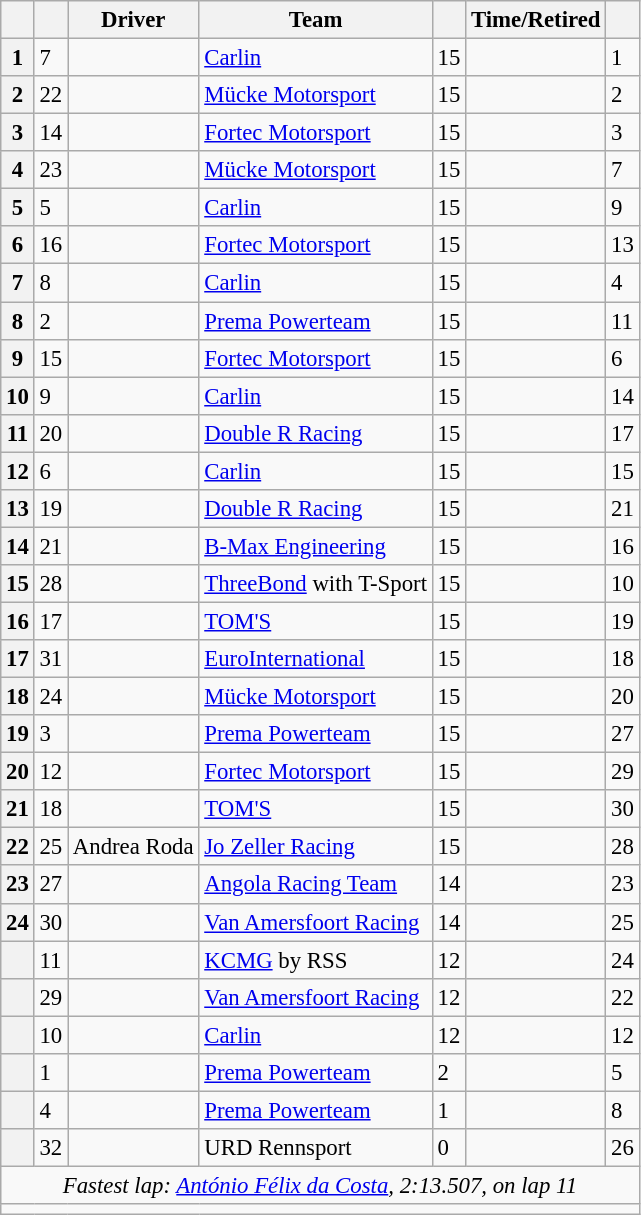<table class="wikitable sortable" style="font-size: 95%;">
<tr>
<th scope="col"></th>
<th scope="col"></th>
<th scope="col">Driver</th>
<th scope="col">Team</th>
<th scope="col"></th>
<th scope="col">Time/Retired</th>
<th scope="col"></th>
</tr>
<tr>
<th scope="row">1</th>
<td>7</td>
<td> </td>
<td><a href='#'>Carlin</a></td>
<td>15</td>
<td></td>
<td>1</td>
</tr>
<tr>
<th scope="row">2</th>
<td>22</td>
<td> </td>
<td><a href='#'>Mücke Motorsport</a></td>
<td>15</td>
<td></td>
<td>2</td>
</tr>
<tr>
<th scope="row">3</th>
<td>14</td>
<td> </td>
<td><a href='#'>Fortec Motorsport</a></td>
<td>15</td>
<td></td>
<td>3</td>
</tr>
<tr>
<th scope="row">4</th>
<td>23</td>
<td> </td>
<td><a href='#'>Mücke Motorsport</a></td>
<td>15</td>
<td></td>
<td>7</td>
</tr>
<tr>
<th scope="row">5</th>
<td>5</td>
<td> </td>
<td><a href='#'>Carlin</a></td>
<td>15</td>
<td></td>
<td>9</td>
</tr>
<tr>
<th scope="row">6</th>
<td>16</td>
<td> </td>
<td><a href='#'>Fortec Motorsport</a></td>
<td>15</td>
<td></td>
<td>13</td>
</tr>
<tr>
<th scope="row">7</th>
<td>8</td>
<td> </td>
<td><a href='#'>Carlin</a></td>
<td>15</td>
<td></td>
<td>4</td>
</tr>
<tr>
<th scope="row">8</th>
<td>2</td>
<td> </td>
<td><a href='#'>Prema Powerteam</a></td>
<td>15</td>
<td></td>
<td>11</td>
</tr>
<tr>
<th scope="row">9</th>
<td>15</td>
<td> </td>
<td><a href='#'>Fortec Motorsport</a></td>
<td>15</td>
<td></td>
<td>6</td>
</tr>
<tr>
<th scope="row">10</th>
<td>9</td>
<td> </td>
<td><a href='#'>Carlin</a></td>
<td>15</td>
<td></td>
<td>14</td>
</tr>
<tr>
<th scope="row">11</th>
<td>20</td>
<td> </td>
<td><a href='#'>Double R Racing</a></td>
<td>15</td>
<td></td>
<td>17</td>
</tr>
<tr>
<th scope="row">12</th>
<td>6</td>
<td> </td>
<td><a href='#'>Carlin</a></td>
<td>15</td>
<td></td>
<td>15</td>
</tr>
<tr>
<th scope="row">13</th>
<td>19</td>
<td> </td>
<td><a href='#'>Double R Racing</a></td>
<td>15</td>
<td></td>
<td>21</td>
</tr>
<tr>
<th scope="row">14</th>
<td>21</td>
<td> </td>
<td><a href='#'>B-Max Engineering</a></td>
<td>15</td>
<td></td>
<td>16</td>
</tr>
<tr>
<th scope="row">15</th>
<td>28</td>
<td> </td>
<td><a href='#'>ThreeBond</a> with T-Sport</td>
<td>15</td>
<td></td>
<td>10</td>
</tr>
<tr>
<th scope="row">16</th>
<td>17</td>
<td> </td>
<td><a href='#'>TOM'S</a></td>
<td>15</td>
<td></td>
<td>19</td>
</tr>
<tr>
<th scope="row">17</th>
<td>31</td>
<td> </td>
<td><a href='#'>EuroInternational</a></td>
<td>15</td>
<td></td>
<td>18</td>
</tr>
<tr>
<th scope="row">18</th>
<td>24</td>
<td> </td>
<td><a href='#'>Mücke Motorsport</a></td>
<td>15</td>
<td></td>
<td>20</td>
</tr>
<tr>
<th scope="row">19</th>
<td>3</td>
<td> </td>
<td><a href='#'>Prema Powerteam</a></td>
<td>15</td>
<td></td>
<td>27</td>
</tr>
<tr>
<th scope="row">20</th>
<td>12</td>
<td> </td>
<td><a href='#'>Fortec Motorsport</a></td>
<td>15</td>
<td></td>
<td>29</td>
</tr>
<tr>
<th scope="row">21</th>
<td>18</td>
<td> </td>
<td><a href='#'>TOM'S</a></td>
<td>15</td>
<td></td>
<td>30</td>
</tr>
<tr>
<th scope="row">22</th>
<td>25</td>
<td> Andrea Roda</td>
<td><a href='#'>Jo Zeller Racing</a></td>
<td>15</td>
<td></td>
<td>28</td>
</tr>
<tr>
<th scope="row">23</th>
<td>27</td>
<td> </td>
<td><a href='#'>Angola Racing Team</a></td>
<td>14</td>
<td></td>
<td>23</td>
</tr>
<tr>
<th scope="row">24</th>
<td>30</td>
<td> </td>
<td><a href='#'>Van Amersfoort Racing</a></td>
<td>14</td>
<td></td>
<td>25</td>
</tr>
<tr>
<th scope="row"></th>
<td>11</td>
<td> </td>
<td><a href='#'>KCMG</a> by RSS</td>
<td>12</td>
<td></td>
<td>24</td>
</tr>
<tr>
<th scope="row"></th>
<td>29</td>
<td> </td>
<td><a href='#'>Van Amersfoort Racing</a></td>
<td>12</td>
<td></td>
<td>22</td>
</tr>
<tr>
<th scope="row"></th>
<td>10</td>
<td> </td>
<td><a href='#'>Carlin</a></td>
<td>12</td>
<td></td>
<td>12</td>
</tr>
<tr>
<th scope="row"></th>
<td>1</td>
<td> </td>
<td><a href='#'>Prema Powerteam</a></td>
<td>2</td>
<td></td>
<td>5</td>
</tr>
<tr>
<th scope="row"></th>
<td>4</td>
<td> </td>
<td><a href='#'>Prema Powerteam</a></td>
<td>1</td>
<td></td>
<td>8</td>
</tr>
<tr>
<th scope="row"></th>
<td>32</td>
<td> </td>
<td>URD Rennsport</td>
<td>0</td>
<td></td>
<td>26</td>
</tr>
<tr class="sortbottom">
<td colspan=7 align=center><em>Fastest lap: <a href='#'>António Félix da Costa</a>, 2:13.507,  on lap 11</em></td>
</tr>
<tr class="sortbottom">
<td colspan=7></td>
</tr>
</table>
